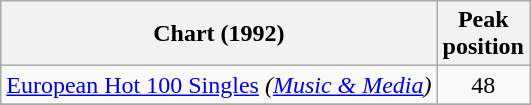<table class="wikitable sortable">
<tr>
<th>Chart (1992)</th>
<th>Peak<br>position</th>
</tr>
<tr>
<td><a href='#'>European Hot 100 Singles</a> <em>(<a href='#'>Music & Media</a>)</em></td>
<td style="text-align:center;">48</td>
</tr>
<tr>
</tr>
<tr>
</tr>
</table>
